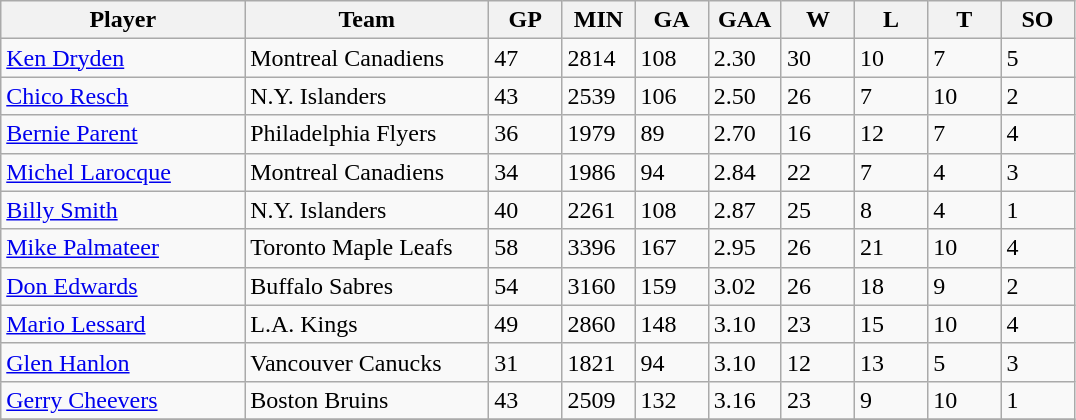<table class="wikitable">
<tr>
<th bgcolor="#DDDDFF" width="20%">Player</th>
<th bgcolor="#DDDDFF" width="20%">Team</th>
<th bgcolor="#DDDDFF" width="6%">GP</th>
<th bgcolor="#DDDDFF" width="6%">MIN</th>
<th bgcolor="#DDDDFF" width="6%">GA</th>
<th bgcolor="#DDDDFF" width="6%">GAA</th>
<th bgcolor="#DDDDFF" width="6%">W</th>
<th bgcolor="#DDDDFF" width="6%">L</th>
<th bgcolor="#DDDDFF" width="6%">T</th>
<th bgcolor="#DDDDFF" width="6%">SO</th>
</tr>
<tr>
<td><a href='#'>Ken Dryden</a></td>
<td>Montreal Canadiens</td>
<td>47</td>
<td>2814</td>
<td>108</td>
<td>2.30</td>
<td>30</td>
<td>10</td>
<td>7</td>
<td>5</td>
</tr>
<tr>
<td><a href='#'>Chico Resch</a></td>
<td>N.Y. Islanders</td>
<td>43</td>
<td>2539</td>
<td>106</td>
<td>2.50</td>
<td>26</td>
<td>7</td>
<td>10</td>
<td>2</td>
</tr>
<tr>
<td><a href='#'>Bernie Parent</a></td>
<td>Philadelphia Flyers</td>
<td>36</td>
<td>1979</td>
<td>89</td>
<td>2.70</td>
<td>16</td>
<td>12</td>
<td>7</td>
<td>4</td>
</tr>
<tr>
<td><a href='#'>Michel Larocque</a></td>
<td>Montreal Canadiens</td>
<td>34</td>
<td>1986</td>
<td>94</td>
<td>2.84</td>
<td>22</td>
<td>7</td>
<td>4</td>
<td>3</td>
</tr>
<tr>
<td><a href='#'>Billy Smith</a></td>
<td>N.Y. Islanders</td>
<td>40</td>
<td>2261</td>
<td>108</td>
<td>2.87</td>
<td>25</td>
<td>8</td>
<td>4</td>
<td>1</td>
</tr>
<tr>
<td><a href='#'>Mike Palmateer</a></td>
<td>Toronto Maple Leafs</td>
<td>58</td>
<td>3396</td>
<td>167</td>
<td>2.95</td>
<td>26</td>
<td>21</td>
<td>10</td>
<td>4</td>
</tr>
<tr>
<td><a href='#'>Don Edwards</a></td>
<td>Buffalo Sabres</td>
<td>54</td>
<td>3160</td>
<td>159</td>
<td>3.02</td>
<td>26</td>
<td>18</td>
<td>9</td>
<td>2</td>
</tr>
<tr>
<td><a href='#'>Mario Lessard</a></td>
<td>L.A. Kings</td>
<td>49</td>
<td>2860</td>
<td>148</td>
<td>3.10</td>
<td>23</td>
<td>15</td>
<td>10</td>
<td>4</td>
</tr>
<tr>
<td><a href='#'>Glen Hanlon</a></td>
<td>Vancouver Canucks</td>
<td>31</td>
<td>1821</td>
<td>94</td>
<td>3.10</td>
<td>12</td>
<td>13</td>
<td>5</td>
<td>3</td>
</tr>
<tr>
<td><a href='#'>Gerry Cheevers</a></td>
<td>Boston Bruins</td>
<td>43</td>
<td>2509</td>
<td>132</td>
<td>3.16</td>
<td>23</td>
<td>9</td>
<td>10</td>
<td>1</td>
</tr>
<tr>
</tr>
</table>
